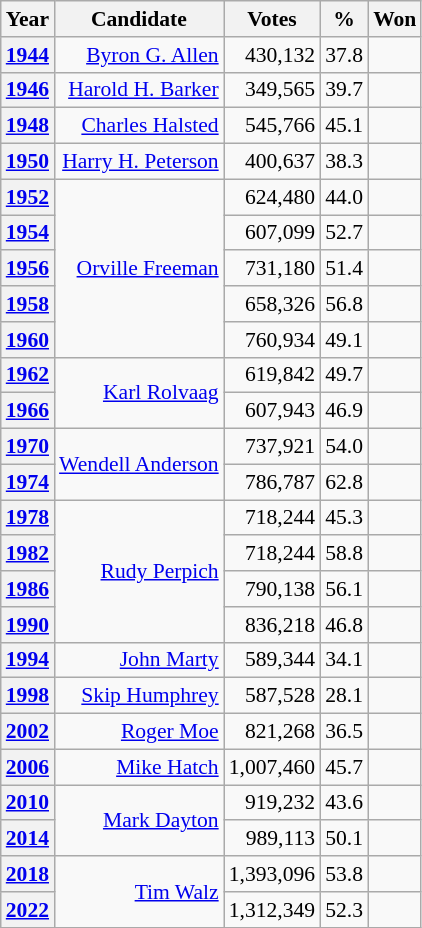<table class="wikitable sortable" style="font-size: 90%;text-align:right;">
<tr>
<th>Year</th>
<th>Candidate</th>
<th>Votes</th>
<th>%</th>
<th>Won</th>
</tr>
<tr>
<th><a href='#'>1944</a></th>
<td><a href='#'>Byron G. Allen</a></td>
<td>430,132</td>
<td>37.8</td>
<td></td>
</tr>
<tr>
<th><a href='#'>1946</a></th>
<td><a href='#'>Harold H. Barker</a></td>
<td>349,565</td>
<td>39.7</td>
<td></td>
</tr>
<tr>
<th><a href='#'>1948</a></th>
<td><a href='#'>Charles Halsted</a></td>
<td>545,766</td>
<td>45.1</td>
<td></td>
</tr>
<tr>
<th><a href='#'>1950</a></th>
<td><a href='#'>Harry H. Peterson</a></td>
<td>400,637</td>
<td>38.3</td>
<td></td>
</tr>
<tr>
<th><a href='#'>1952</a></th>
<td rowspan="5"><a href='#'>Orville Freeman</a></td>
<td>624,480</td>
<td>44.0</td>
<td></td>
</tr>
<tr>
<th><a href='#'>1954</a></th>
<td>607,099</td>
<td>52.7</td>
<td></td>
</tr>
<tr>
<th><a href='#'>1956</a></th>
<td>731,180</td>
<td>51.4</td>
<td></td>
</tr>
<tr>
<th><a href='#'>1958</a></th>
<td>658,326</td>
<td>56.8</td>
<td></td>
</tr>
<tr>
<th><a href='#'>1960</a></th>
<td>760,934</td>
<td>49.1</td>
<td></td>
</tr>
<tr>
<th><a href='#'>1962</a></th>
<td rowspan="2"><a href='#'>Karl Rolvaag</a></td>
<td>619,842</td>
<td>49.7</td>
<td></td>
</tr>
<tr>
<th><a href='#'>1966</a></th>
<td>607,943</td>
<td>46.9</td>
<td></td>
</tr>
<tr>
<th><a href='#'>1970</a></th>
<td rowspan="2"><a href='#'>Wendell Anderson</a></td>
<td>737,921</td>
<td>54.0</td>
<td></td>
</tr>
<tr>
<th><a href='#'>1974</a></th>
<td>786,787</td>
<td>62.8</td>
<td></td>
</tr>
<tr>
<th><a href='#'>1978</a></th>
<td rowspan="4"><a href='#'>Rudy Perpich</a></td>
<td>718,244</td>
<td>45.3</td>
<td></td>
</tr>
<tr>
<th><a href='#'>1982</a></th>
<td>718,244</td>
<td>58.8</td>
<td></td>
</tr>
<tr>
<th><a href='#'>1986</a></th>
<td>790,138</td>
<td>56.1</td>
<td></td>
</tr>
<tr>
<th><a href='#'>1990</a></th>
<td>836,218</td>
<td>46.8</td>
<td></td>
</tr>
<tr>
<th><a href='#'>1994</a></th>
<td><a href='#'>John Marty</a></td>
<td>589,344</td>
<td>34.1</td>
<td></td>
</tr>
<tr>
<th><a href='#'>1998</a></th>
<td><a href='#'>Skip Humphrey</a></td>
<td>587,528</td>
<td>28.1</td>
<td></td>
</tr>
<tr>
<th><a href='#'>2002</a></th>
<td><a href='#'>Roger Moe</a></td>
<td>821,268</td>
<td>36.5</td>
<td></td>
</tr>
<tr>
<th><a href='#'>2006</a></th>
<td><a href='#'>Mike Hatch</a></td>
<td>1,007,460</td>
<td>45.7</td>
<td></td>
</tr>
<tr>
<th><a href='#'>2010</a></th>
<td rowspan="2"><a href='#'>Mark Dayton</a></td>
<td>919,232</td>
<td>43.6</td>
<td></td>
</tr>
<tr>
<th><a href='#'>2014</a></th>
<td>989,113</td>
<td>50.1</td>
<td></td>
</tr>
<tr>
<th><a href='#'>2018</a></th>
<td rowspan="2"><a href='#'>Tim Walz</a></td>
<td>1,393,096</td>
<td>53.8</td>
<td></td>
</tr>
<tr>
<th><a href='#'>2022</a></th>
<td>1,312,349</td>
<td>52.3</td>
<td></td>
</tr>
</table>
